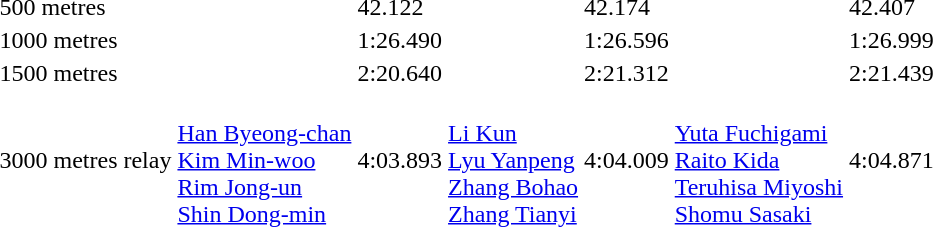<table>
<tr>
<td>500 metres</td>
<td></td>
<td>42.122</td>
<td></td>
<td>42.174</td>
<td></td>
<td>42.407</td>
</tr>
<tr>
<td>1000 metres</td>
<td></td>
<td>1:26.490</td>
<td></td>
<td>1:26.596</td>
<td></td>
<td>1:26.999</td>
</tr>
<tr>
<td>1500 metres</td>
<td></td>
<td>2:20.640</td>
<td></td>
<td>2:21.312</td>
<td></td>
<td>2:21.439</td>
</tr>
<tr>
<td>3000 metres relay</td>
<td><br><a href='#'>Han Byeong-chan</a><br><a href='#'>Kim Min-woo</a><br><a href='#'>Rim Jong-un</a><br><a href='#'>Shin Dong-min</a></td>
<td>4:03.893</td>
<td><br><a href='#'>Li Kun</a><br><a href='#'>Lyu Yanpeng</a><br><a href='#'>Zhang Bohao</a><br><a href='#'>Zhang Tianyi</a></td>
<td>4:04.009</td>
<td><br><a href='#'>Yuta Fuchigami</a><br><a href='#'>Raito Kida</a><br><a href='#'>Teruhisa Miyoshi</a><br><a href='#'>Shomu Sasaki</a></td>
<td>4:04.871</td>
</tr>
</table>
